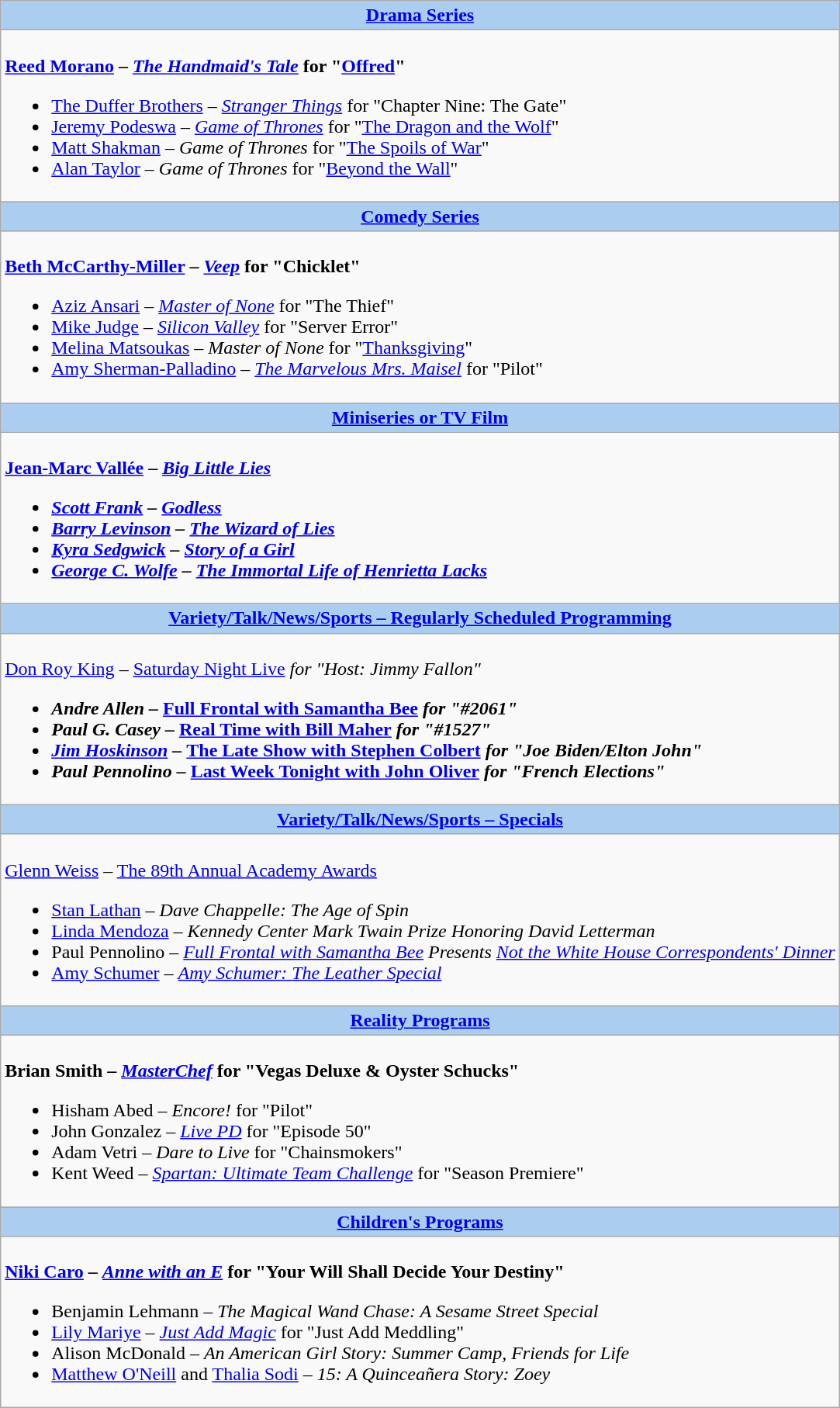<table class=wikitable style="width="100%">
<tr>
<th colspan="2" style="background:#abcdef;"><a href='#'>Drama Series</a></th>
</tr>
<tr>
<td colspan="2" style="vertical-align:top;"><br><strong><a href='#'>Reed Morano</a> – <em><a href='#'>The Handmaid's Tale</a></em> for "<a href='#'>Offred</a>"</strong><ul><li><a href='#'>The Duffer Brothers</a> – <em><a href='#'>Stranger Things</a></em> for "Chapter Nine: The Gate"</li><li><a href='#'>Jeremy Podeswa</a> – <em><a href='#'>Game of Thrones</a></em> for "<a href='#'>The Dragon and the Wolf</a>"</li><li><a href='#'>Matt Shakman</a> – <em>Game of Thrones</em> for "<a href='#'>The Spoils of War</a>"</li><li><a href='#'>Alan Taylor</a> – <em>Game of Thrones</em> for "<a href='#'>Beyond the Wall</a>"</li></ul></td>
</tr>
<tr>
<th colspan="2" style="background:#abcdef;"><a href='#'>Comedy Series</a></th>
</tr>
<tr>
<td colspan="2" style="vertical-align:top;"><br><strong><a href='#'>Beth McCarthy-Miller</a> – <em><a href='#'>Veep</a></em> for "Chicklet"</strong><ul><li><a href='#'>Aziz Ansari</a> – <em><a href='#'>Master of None</a></em> for "The Thief"</li><li><a href='#'>Mike Judge</a> – <em><a href='#'>Silicon Valley</a></em> for "Server Error"</li><li><a href='#'>Melina Matsoukas</a> – <em>Master of None</em> for "<a href='#'>Thanksgiving</a>"</li><li><a href='#'>Amy Sherman-Palladino</a> – <em><a href='#'>The Marvelous Mrs. Maisel</a></em> for "Pilot"</li></ul></td>
</tr>
<tr>
<th colspan="2" style="background:#abcdef;"><a href='#'>Miniseries or TV Film</a></th>
</tr>
<tr>
<td colspan="2" style="vertical-align:top;"><br><strong><a href='#'>Jean-Marc Vallée</a> – <em><a href='#'>Big Little Lies</a><strong><em><ul><li><a href='#'>Scott Frank</a> – </em><a href='#'>Godless</a><em></li><li><a href='#'>Barry Levinson</a> – </em><a href='#'>The Wizard of Lies</a><em></li><li><a href='#'>Kyra Sedgwick</a> – </em><a href='#'>Story of a Girl</a><em></li><li><a href='#'>George C. Wolfe</a> – </em><a href='#'>The Immortal Life of Henrietta Lacks</a><em></li></ul></td>
</tr>
<tr>
<th colspan="2" style="background:#abcdef;"><a href='#'>Variety/Talk/News/Sports – Regularly Scheduled Programming</a></th>
</tr>
<tr>
<td colspan="2" style="vertical-align:top;"><br></strong><a href='#'>Don Roy King</a> – </em><a href='#'>Saturday Night Live</a><em> for "Host: Jimmy Fallon"<strong><ul><li>Andre Allen – </em><a href='#'>Full Frontal with Samantha Bee</a><em> for "#2061"</li><li>Paul G. Casey – </em><a href='#'>Real Time with Bill Maher</a><em> for "#1527"</li><li><a href='#'>Jim Hoskinson</a> – </em><a href='#'>The Late Show with Stephen Colbert</a><em> for "Joe Biden/Elton John"</li><li>Paul Pennolino – </em><a href='#'>Last Week Tonight with John Oliver</a><em> for "French Elections"</li></ul></td>
</tr>
<tr>
<th colspan="2" style="background:#abcdef;"><a href='#'>Variety/Talk/News/Sports – Specials</a></th>
</tr>
<tr>
<td colspan="2" style="vertical-align:top;"><br></strong><a href='#'>Glenn Weiss</a> – </em><a href='#'>The 89th Annual Academy Awards</a></em></strong><ul><li><a href='#'>Stan Lathan</a> – <em>Dave Chappelle: The Age of Spin</em></li><li><a href='#'>Linda Mendoza</a> – <em>Kennedy Center Mark Twain Prize Honoring David Letterman</em></li><li>Paul Pennolino – <em><a href='#'>Full Frontal with Samantha Bee</a> Presents <a href='#'>Not the White House Correspondents' Dinner</a></em></li><li><a href='#'>Amy Schumer</a> – <em><a href='#'>Amy Schumer: The Leather Special</a></em></li></ul></td>
</tr>
<tr>
<th colspan="2" style="background:#abcdef;"><a href='#'>Reality Programs</a></th>
</tr>
<tr>
<td colspan="2" style="vertical-align:top;"><br><strong>Brian Smith – <em><a href='#'>MasterChef</a></em> for "Vegas Deluxe & Oyster Schucks"</strong><ul><li>Hisham Abed – <em>Encore!</em> for "Pilot"</li><li>John Gonzalez – <em><a href='#'>Live PD</a></em> for "Episode 50"</li><li>Adam Vetri – <em>Dare to Live</em> for "Chainsmokers"</li><li>Kent Weed – <em><a href='#'>Spartan: Ultimate Team Challenge</a></em> for "Season Premiere"</li></ul></td>
</tr>
<tr>
<th colspan="2" style="background:#abcdef;"><a href='#'>Children's Programs</a></th>
</tr>
<tr>
<td colspan="2" style="vertical-align:top;"><br><strong><a href='#'>Niki Caro</a> – <em><a href='#'>Anne with an E</a></em> for "Your Will Shall Decide Your Destiny"</strong><ul><li>Benjamin Lehmann – <em>The Magical Wand Chase: A Sesame Street Special</em></li><li><a href='#'>Lily Mariye</a> – <em><a href='#'>Just Add Magic</a></em> for "Just Add Meddling"</li><li>Alison McDonald – <em>An American Girl Story: Summer Camp, Friends for Life</em></li><li><a href='#'>Matthew O'Neill</a> and <a href='#'>Thalia Sodi</a> – <em>15: A Quinceañera Story: Zoey</em></li></ul></td>
</tr>
</table>
